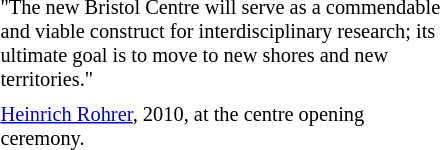<table class="toccolours" style="float: right; margin-left: 1em; margin-right: 1em; font-size: 85%; background:#ffffoo; color:black; width:23em; max-width: 25%;" cellspacing="5">
<tr>
<td style="text-align: left;"><br>"The new Bristol Centre will serve as a commendable and viable construct for interdisciplinary research; its ultimate goal is to move to new shores and new territories."</td>
</tr>
<tr>
<td style="text-align: left;"><a href='#'>Heinrich Rohrer</a>, 2010, at the centre opening ceremony.</td>
</tr>
</table>
